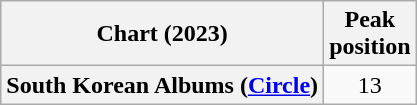<table class="wikitable plainrowheaders" style="text-align:center;">
<tr>
<th scope="col">Chart (2023)</th>
<th scope="col">Peak<br>position</th>
</tr>
<tr>
<th scope="row">South Korean Albums (<a href='#'>Circle</a>)</th>
<td>13</td>
</tr>
</table>
